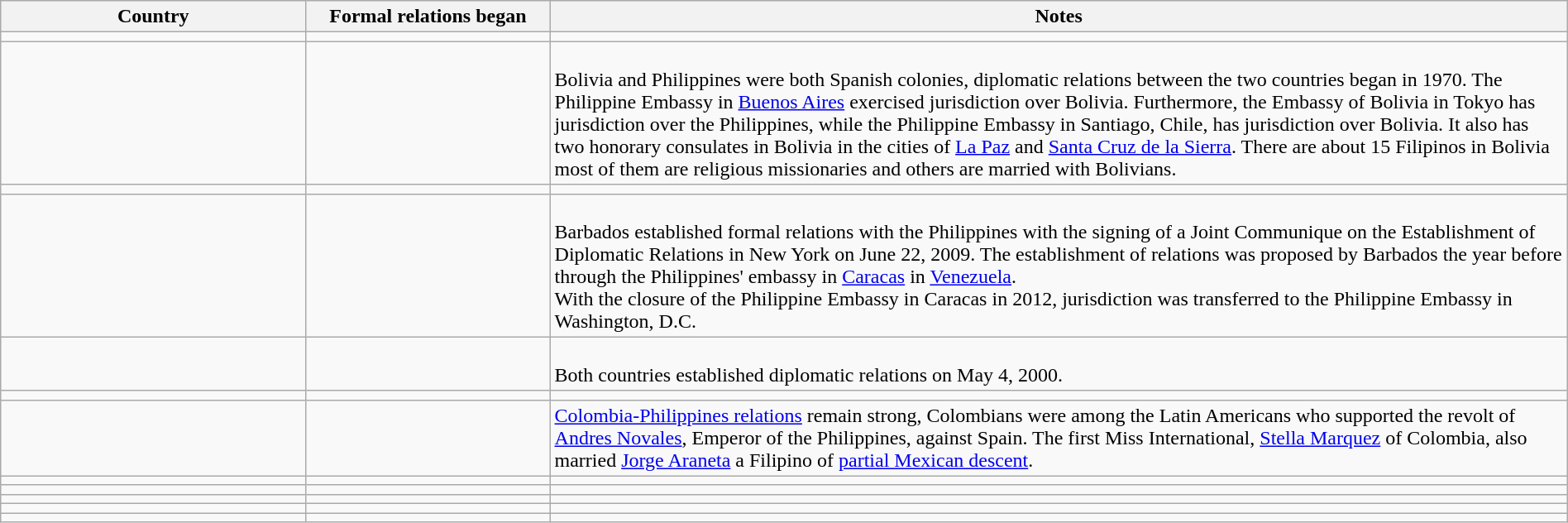<table class="wikitable sortable" style="width:100%; margin:auto;">
<tr>
<th style="width:15%;">Country</th>
<th style="width:12%;">Formal relations began</th>
<th class="unsortable" style="width:50%;">Notes</th>
</tr>
<tr valign="top">
<td></td>
<td></td>
<td></td>
</tr>
<tr valign="top">
<td></td>
<td></td>
<td><br>Bolivia and Philippines were both Spanish colonies, diplomatic relations between the two countries began in 1970. The Philippine Embassy in <a href='#'>Buenos Aires</a> exercised jurisdiction over Bolivia. Furthermore, the Embassy of Bolivia in Tokyo has jurisdiction over the Philippines, while the Philippine Embassy in Santiago, Chile, has jurisdiction over Bolivia. It also has two honorary consulates in Bolivia in the cities of <a href='#'>La Paz</a> and <a href='#'>Santa Cruz de la Sierra</a>. There are about 15 Filipinos in Bolivia most of them are religious missionaries and others are married with Bolivians.</td>
</tr>
<tr valign="top">
<td></td>
<td></td>
<td></td>
</tr>
<tr valign="top">
<td></td>
<td></td>
<td><br>Barbados established formal relations with the Philippines with the signing of a Joint Communique on the Establishment of Diplomatic Relations in New York on June 22, 2009. The establishment of relations was proposed by Barbados the year before through the Philippines' embassy in <a href='#'>Caracas</a> in <a href='#'>Venezuela</a>.<br>With the closure of the Philippine Embassy in Caracas in 2012, jurisdiction was transferred to the Philippine Embassy in Washington, D.C.</td>
</tr>
<tr valign="top">
<td></td>
<td></td>
<td><br>Both countries established diplomatic relations on May 4, 2000.</td>
</tr>
<tr valign="top">
<td></td>
<td></td>
<td></td>
</tr>
<tr valign="top">
<td></td>
<td></td>
<td><a href='#'>Colombia-Philippines relations</a> remain strong, Colombians were among the Latin Americans who supported the revolt of <a href='#'>Andres Novales</a>, Emperor of the Philippines, against Spain. The first Miss International, <a href='#'>Stella Marquez</a> of Colombia, also married <a href='#'>Jorge Araneta</a> a Filipino of <a href='#'>partial Mexican descent</a>.</td>
</tr>
<tr valign="top">
<td></td>
<td></td>
<td></td>
</tr>
<tr valign="top">
<td></td>
<td></td>
<td></td>
</tr>
<tr valign="top">
<td></td>
<td></td>
<td></td>
</tr>
<tr valign="top">
<td></td>
<td></td>
<td></td>
</tr>
<tr valign="top">
<td></td>
<td></td>
<td></td>
</tr>
</table>
